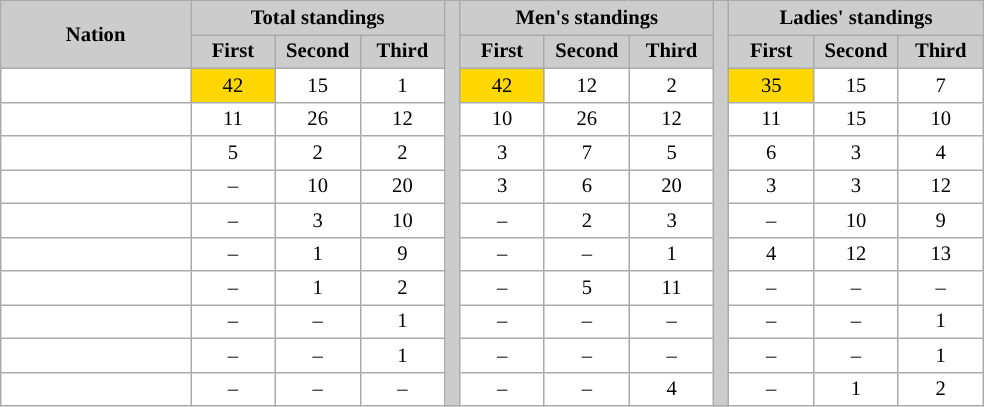<table class="wikitable plainrowheaders" style="background:#fff; font-size:86%; line-height:16px; border:grey solid 1px; border-collapse:collapse;">
<tr>
<th style="background-color: #ccc;" rowspan="2" width="120">Nation</th>
<th style="background-color: #ccc;" colspan="3" width="150">Total standings</th>
<th style="background-color: #ccc;" rowspan="12" width="2"> </th>
<th style="background-color: #ccc;" colspan="3" width="150">Men's standings</th>
<th style="background-color: #ccc;" rowspan="12" width="2"> </th>
<th style="background-color: #ccc;" colspan="3" width="150">Ladies' standings</th>
</tr>
<tr style="background:#ccc; text-align:center;">
<th style="background-color: #ccc;" width="50">First</th>
<th style="background-color: #ccc;" width="50">Second</th>
<th style="background-color: #ccc;" width="50">Third</th>
<th style="background-color: #ccc;" width="50">First</th>
<th style="background-color: #ccc;" width="50">Second</th>
<th style="background-color: #ccc;" width="50">Third</th>
<th style="background-color: #ccc;" width="50">First</th>
<th style="background-color: #ccc;" width="50">Second</th>
<th style="background-color: #ccc;" width="50">Third</th>
</tr>
<tr align=center>
<td align=left></td>
<td style="background:gold;">42</td>
<td>15</td>
<td>1</td>
<td style="background:gold;">42</td>
<td>12</td>
<td>2</td>
<td style="background:gold;">35</td>
<td>15</td>
<td>7</td>
</tr>
<tr align=center>
<td align=left> </td>
<td>11</td>
<td>26</td>
<td>12</td>
<td>10</td>
<td>26</td>
<td>12</td>
<td>11</td>
<td>15</td>
<td>10</td>
</tr>
<tr align=center>
<td align=left></td>
<td>5</td>
<td>2</td>
<td>2</td>
<td>3</td>
<td>7</td>
<td>5</td>
<td>6</td>
<td>3</td>
<td>4</td>
</tr>
<tr align=center>
<td align=left></td>
<td>–</td>
<td>10</td>
<td>20</td>
<td>3</td>
<td>6</td>
<td>20</td>
<td>3</td>
<td>3</td>
<td>12</td>
</tr>
<tr align=center>
<td align=left></td>
<td>–</td>
<td>3</td>
<td>10</td>
<td>–</td>
<td>2</td>
<td>3</td>
<td>–</td>
<td>10</td>
<td>9</td>
</tr>
<tr align=center>
<td align=left></td>
<td>–</td>
<td>1</td>
<td>9</td>
<td>–</td>
<td>–</td>
<td>1</td>
<td>4</td>
<td>12</td>
<td>13</td>
</tr>
<tr align=center>
<td align=left></td>
<td>–</td>
<td>1</td>
<td>2</td>
<td>–</td>
<td>5</td>
<td>11</td>
<td>–</td>
<td>–</td>
<td>–</td>
</tr>
<tr align=center>
<td align=left></td>
<td>–</td>
<td>–</td>
<td>1</td>
<td>–</td>
<td>–</td>
<td>–</td>
<td>–</td>
<td>–</td>
<td>1</td>
</tr>
<tr align=center>
<td align=left></td>
<td>–</td>
<td>–</td>
<td>1</td>
<td>–</td>
<td>–</td>
<td>–</td>
<td>–</td>
<td>–</td>
<td>1</td>
</tr>
<tr align=center>
<td align=left></td>
<td>–</td>
<td>–</td>
<td>–</td>
<td>–</td>
<td>–</td>
<td>4</td>
<td>–</td>
<td>1</td>
<td>2</td>
</tr>
</table>
